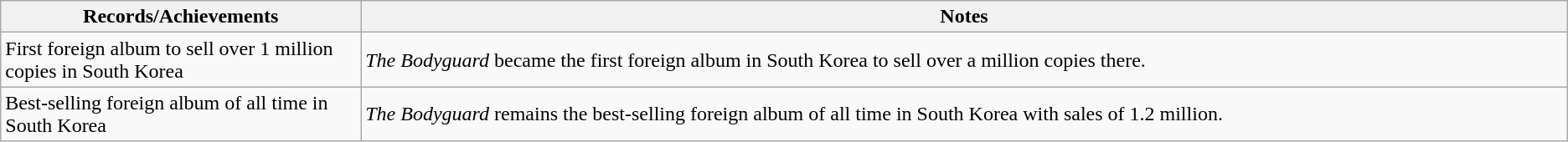<table class="wikitable sortable plainrowheaders">
<tr>
<th scope="col" width=20%>Records/Achievements</th>
<th scope="col" width=67%>Notes</th>
</tr>
<tr>
<td>First foreign album to sell over 1 million copies in South Korea</td>
<td><em>The Bodyguard</em> became the first foreign album in South Korea to sell over a million copies there.</td>
</tr>
<tr>
<td>Best-selling foreign album of all time in South Korea</td>
<td><em>The Bodyguard</em> remains the best-selling foreign album of all time in South Korea with sales of 1.2 million.</td>
</tr>
</table>
